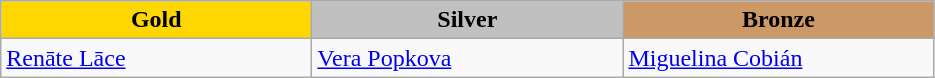<table class="wikitable" style="text-align:left">
<tr align="center">
<td width=200 bgcolor=gold><strong>Gold</strong></td>
<td width=200 bgcolor=silver><strong>Silver</strong></td>
<td width=200 bgcolor=CC9966><strong>Bronze</strong></td>
</tr>
<tr>
<td><a href='#'>Renāte Lāce </a><br><em></em></td>
<td><a href='#'>Vera Popkova</a><br><em></em></td>
<td><a href='#'>Miguelina Cobián</a><br><em></em></td>
</tr>
</table>
